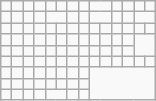<table class=wikitable>
<tr>
<td></td>
<td></td>
<td></td>
<td></td>
<td></td>
<td></td>
<td></td>
<td></td>
<td colspan="2"></td>
<td></td>
<td></td>
<td></td>
<td></td>
</tr>
<tr>
<td></td>
<td></td>
<td></td>
<td></td>
<td colspan=2></td>
<td></td>
<td></td>
<td colspan=2></td>
<td></td>
<td></td>
</tr>
<tr>
<td></td>
<td></td>
<td></td>
<td></td>
<td></td>
<td></td>
<td></td>
<td></td>
<td></td>
<td></td>
<td></td>
<td></td>
<td></td>
<td></td>
</tr>
<tr>
<td></td>
<td></td>
<td></td>
<td></td>
<td></td>
<td></td>
<td></td>
<td></td>
<td></td>
<td></td>
<td></td>
<td></td>
</tr>
<tr>
<td></td>
<td></td>
<td></td>
<td></td>
<td></td>
<td></td>
<td></td>
<td></td>
<td></td>
<td></td>
<td></td>
<td></td>
</tr>
<tr>
<td></td>
<td></td>
<td></td>
<td></td>
<td></td>
<td></td>
<td></td>
<td></td>
<td></td>
<td></td>
<td></td>
<td></td>
<td></td>
<td></td>
</tr>
<tr>
<td></td>
<td></td>
<td></td>
<td></td>
<td></td>
<td></td>
<td></td>
<td></td>
</tr>
<tr>
<td></td>
<td></td>
<td></td>
<td></td>
<td></td>
<td></td>
<td></td>
<td></td>
</tr>
<tr>
<td></td>
<td></td>
<td></td>
<td></td>
<td colspan="2"></td>
<td></td>
<td></td>
</tr>
</table>
